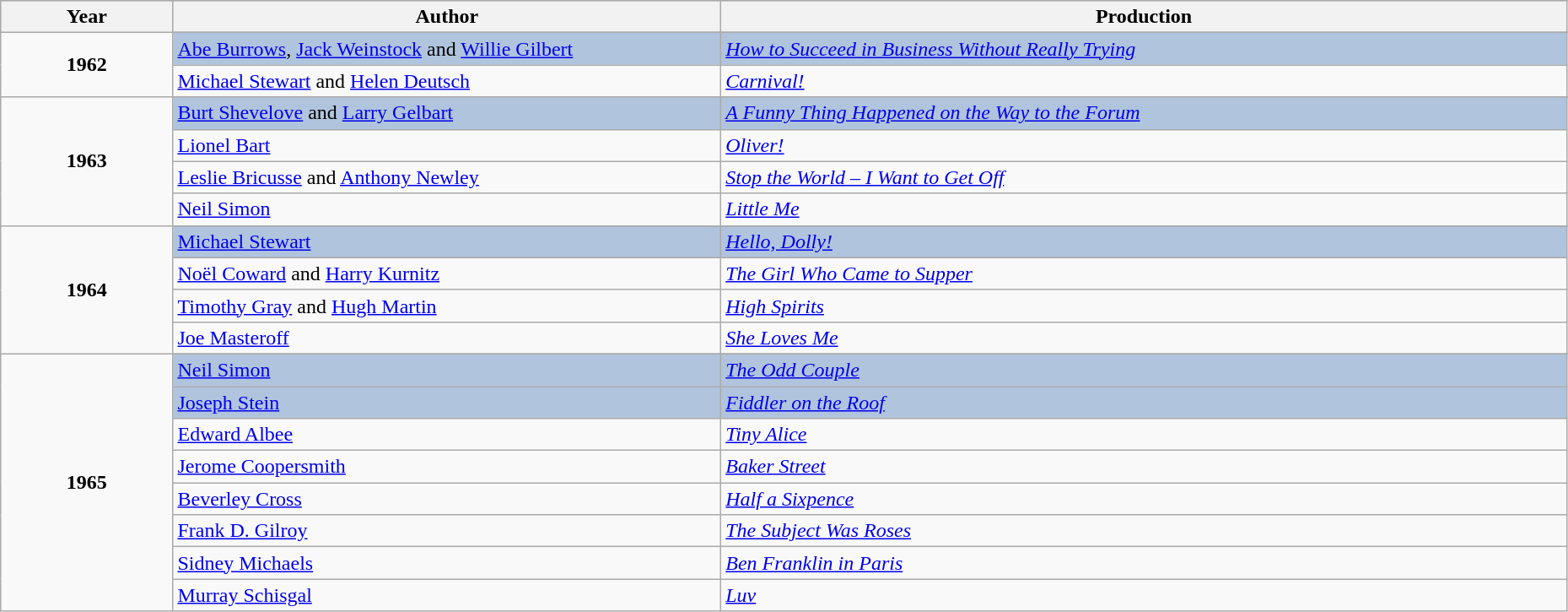<table class="wikitable" style="width:98%;">
<tr style="background:#bebebe;">
<th style="width:11%;">Year</th>
<th style="width:35%;">Author</th>
<th style="width:54%;">Production</th>
</tr>
<tr>
<td rowspan="3" align="center"><strong>1962</strong><br></td>
</tr>
<tr style="background:#B0C4DE">
<td><a href='#'>Abe Burrows</a>, <a href='#'>Jack Weinstock</a> and <a href='#'>Willie Gilbert</a></td>
<td><em><a href='#'>How to Succeed in Business Without Really Trying</a></em></td>
</tr>
<tr>
<td><a href='#'>Michael Stewart</a> and <a href='#'>Helen Deutsch</a></td>
<td><em><a href='#'>Carnival!</a></em></td>
</tr>
<tr>
<td rowspan="5" align="center"><strong>1963</strong><br></td>
</tr>
<tr style="background:#B0C4DE">
<td><a href='#'>Burt Shevelove</a> and <a href='#'>Larry Gelbart</a></td>
<td><em><a href='#'>A Funny Thing Happened on the Way to the Forum</a></em></td>
</tr>
<tr>
<td><a href='#'>Lionel Bart</a></td>
<td><em><a href='#'>Oliver!</a></em></td>
</tr>
<tr>
<td><a href='#'>Leslie Bricusse</a> and <a href='#'>Anthony Newley</a></td>
<td><em><a href='#'>Stop the World – I Want to Get Off</a></em></td>
</tr>
<tr>
<td><a href='#'>Neil Simon</a></td>
<td><em><a href='#'>Little Me</a></em></td>
</tr>
<tr>
<td rowspan="5" align="center"><strong>1964</strong><br></td>
</tr>
<tr style="background:#B0C4DE">
<td><a href='#'>Michael Stewart</a></td>
<td><em><a href='#'>Hello, Dolly!</a></em></td>
</tr>
<tr>
<td><a href='#'>Noël Coward</a> and <a href='#'>Harry Kurnitz</a></td>
<td><em><a href='#'>The Girl Who Came to Supper</a></em></td>
</tr>
<tr>
<td><a href='#'>Timothy Gray</a> and <a href='#'>Hugh Martin</a></td>
<td><em><a href='#'>High Spirits</a></em></td>
</tr>
<tr>
<td><a href='#'>Joe Masteroff</a></td>
<td><em><a href='#'>She Loves Me</a></em></td>
</tr>
<tr>
<td rowspan="9" align="center"><strong>1965</strong><br></td>
</tr>
<tr style="background:#B0C4DE">
<td><a href='#'>Neil Simon</a></td>
<td><em><a href='#'>The Odd Couple</a></em></td>
</tr>
<tr style="background:#B0C4DE">
<td><a href='#'>Joseph Stein</a></td>
<td><em><a href='#'>Fiddler on the Roof</a></em></td>
</tr>
<tr>
<td><a href='#'>Edward Albee</a></td>
<td><em><a href='#'>Tiny Alice</a></em></td>
</tr>
<tr>
<td><a href='#'>Jerome Coopersmith</a></td>
<td><em><a href='#'>Baker Street</a></em></td>
</tr>
<tr>
<td><a href='#'>Beverley Cross</a></td>
<td><em><a href='#'>Half a Sixpence</a></em></td>
</tr>
<tr>
<td><a href='#'>Frank D. Gilroy</a></td>
<td><em><a href='#'>The Subject Was Roses</a></em></td>
</tr>
<tr>
<td><a href='#'>Sidney Michaels</a></td>
<td><em><a href='#'>Ben Franklin in Paris</a></em></td>
</tr>
<tr>
<td><a href='#'>Murray Schisgal</a></td>
<td><em><a href='#'>Luv</a></em></td>
</tr>
</table>
